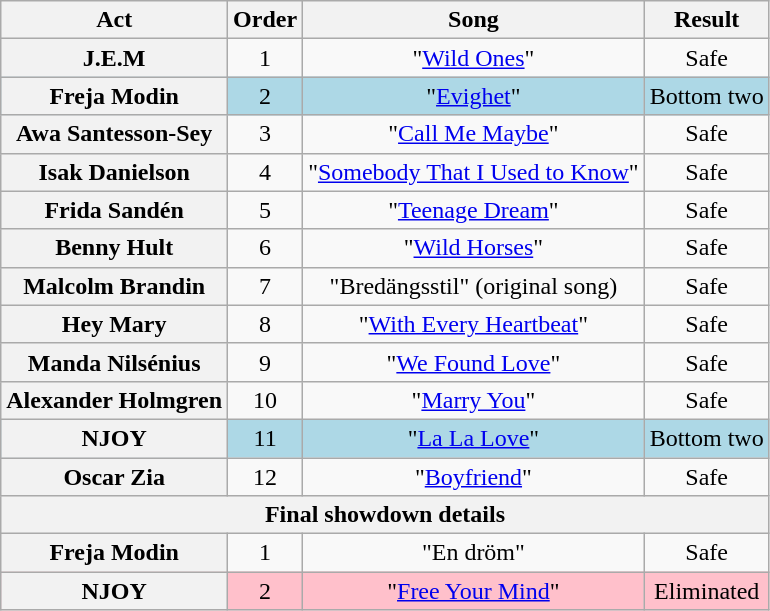<table class="wikitable plainrowheaders" style="text-align:center;">
<tr>
<th scope="col">Act</th>
<th scope="col">Order</th>
<th scope="col">Song</th>
<th scope="col">Result</th>
</tr>
<tr>
<th scope="row">J.E.M</th>
<td>1</td>
<td>"<a href='#'>Wild Ones</a>"</td>
<td>Safe</td>
</tr>
<tr bgcolor="lightblue">
<th scope="row">Freja Modin</th>
<td>2</td>
<td>"<a href='#'>Evighet</a>"</td>
<td>Bottom two</td>
</tr>
<tr>
<th scope="row">Awa Santesson-Sey</th>
<td>3</td>
<td>"<a href='#'>Call Me Maybe</a>"</td>
<td>Safe</td>
</tr>
<tr>
<th scope="row">Isak Danielson</th>
<td>4</td>
<td>"<a href='#'>Somebody That I Used to Know</a>"</td>
<td>Safe</td>
</tr>
<tr>
<th scope="row">Frida Sandén</th>
<td>5</td>
<td>"<a href='#'>Teenage Dream</a>"</td>
<td>Safe</td>
</tr>
<tr>
<th scope="row">Benny Hult</th>
<td>6</td>
<td>"<a href='#'>Wild Horses</a>"</td>
<td>Safe</td>
</tr>
<tr>
<th scope="row">Malcolm Brandin</th>
<td>7</td>
<td>"Bredängsstil" (original song)</td>
<td>Safe</td>
</tr>
<tr>
<th scope="row">Hey Mary</th>
<td>8</td>
<td>"<a href='#'>With Every Heartbeat</a>"</td>
<td>Safe</td>
</tr>
<tr>
<th scope="row">Manda Nilsénius</th>
<td>9</td>
<td>"<a href='#'>We Found Love</a>"</td>
<td>Safe</td>
</tr>
<tr>
<th scope="row">Alexander Holmgren</th>
<td>10</td>
<td>"<a href='#'>Marry You</a>"</td>
<td>Safe</td>
</tr>
<tr bgcolor="lightblue">
<th scope="row">NJOY</th>
<td>11</td>
<td>"<a href='#'>La La Love</a>"</td>
<td>Bottom two</td>
</tr>
<tr>
<th scope="row">Oscar Zia</th>
<td>12</td>
<td>"<a href='#'>Boyfriend</a>"</td>
<td>Safe</td>
</tr>
<tr>
<th colspan="4">Final showdown details</th>
</tr>
<tr>
<th scope="row">Freja Modin</th>
<td>1</td>
<td>"En dröm"</td>
<td>Safe</td>
</tr>
<tr style="background:pink;">
<th scope="row">NJOY</th>
<td>2</td>
<td>"<a href='#'>Free Your Mind</a>"</td>
<td>Eliminated</td>
</tr>
</table>
